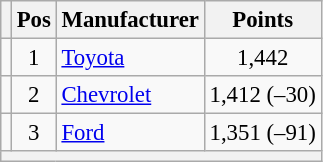<table class="wikitable" style="font-size: 95%;">
<tr>
<th></th>
<th>Pos</th>
<th>Manufacturer</th>
<th>Points</th>
</tr>
<tr>
<td align="left"></td>
<td style="text-align:center;">1</td>
<td><a href='#'>Toyota</a></td>
<td style="text-align:center;">1,442</td>
</tr>
<tr>
<td align="left"></td>
<td style="text-align:center;">2</td>
<td><a href='#'>Chevrolet</a></td>
<td style="text-align:center;">1,412 (–30)</td>
</tr>
<tr>
<td align="left"></td>
<td style="text-align:center;">3</td>
<td><a href='#'>Ford</a></td>
<td style="text-align:center;">1,351 (–91)</td>
</tr>
<tr class="sortbottom">
<th colspan="9"></th>
</tr>
</table>
